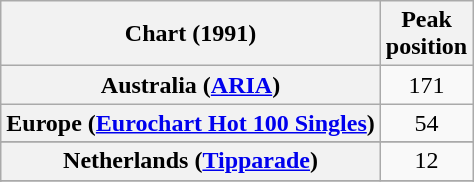<table class="wikitable sortable plainrowheaders" style="text-align:center">
<tr>
<th scope="col">Chart (1991)</th>
<th scope="col">Peak<br>position</th>
</tr>
<tr>
<th scope="row">Australia (<a href='#'>ARIA</a>)</th>
<td>171</td>
</tr>
<tr>
<th scope="row">Europe (<a href='#'>Eurochart Hot 100 Singles</a>)</th>
<td>54</td>
</tr>
<tr>
</tr>
<tr>
</tr>
<tr>
</tr>
<tr>
<th scope="row">Netherlands (<a href='#'>Tipparade</a>)</th>
<td>12</td>
</tr>
<tr>
</tr>
<tr>
</tr>
</table>
